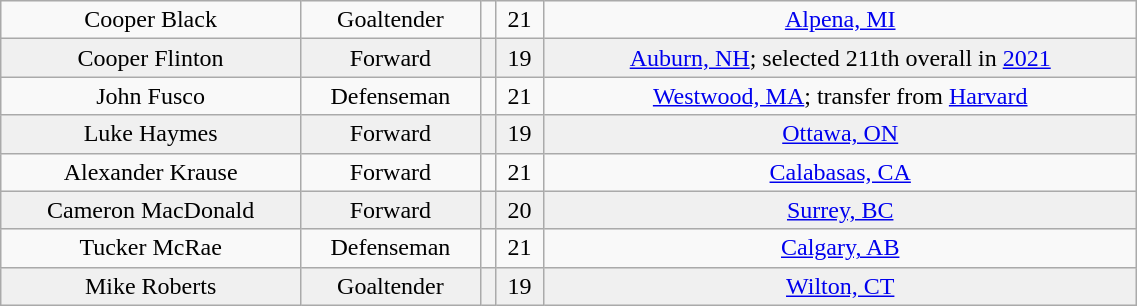<table class="wikitable" width="60%">
<tr align="center" bgcolor="">
<td>Cooper Black</td>
<td>Goaltender</td>
<td></td>
<td>21</td>
<td><a href='#'>Alpena, MI</a></td>
</tr>
<tr align="center" bgcolor="f0f0f0">
<td>Cooper Flinton</td>
<td>Forward</td>
<td></td>
<td>19</td>
<td><a href='#'>Auburn, NH</a>; selected 211th overall in <a href='#'>2021</a></td>
</tr>
<tr align="center" bgcolor="">
<td>John Fusco</td>
<td>Defenseman</td>
<td></td>
<td>21</td>
<td><a href='#'>Westwood, MA</a>; transfer from <a href='#'>Harvard</a></td>
</tr>
<tr align="center" bgcolor="f0f0f0">
<td>Luke Haymes</td>
<td>Forward</td>
<td></td>
<td>19</td>
<td><a href='#'>Ottawa, ON</a></td>
</tr>
<tr align="center" bgcolor="">
<td>Alexander Krause</td>
<td>Forward</td>
<td></td>
<td>21</td>
<td><a href='#'>Calabasas, CA</a></td>
</tr>
<tr align="center" bgcolor="f0f0f0">
<td>Cameron MacDonald</td>
<td>Forward</td>
<td></td>
<td>20</td>
<td><a href='#'>Surrey, BC</a></td>
</tr>
<tr align="center" bgcolor="">
<td>Tucker McRae</td>
<td>Defenseman</td>
<td></td>
<td>21</td>
<td><a href='#'>Calgary, AB</a></td>
</tr>
<tr align="center" bgcolor="f0f0f0">
<td>Mike Roberts</td>
<td>Goaltender</td>
<td></td>
<td>19</td>
<td><a href='#'>Wilton, CT</a></td>
</tr>
</table>
